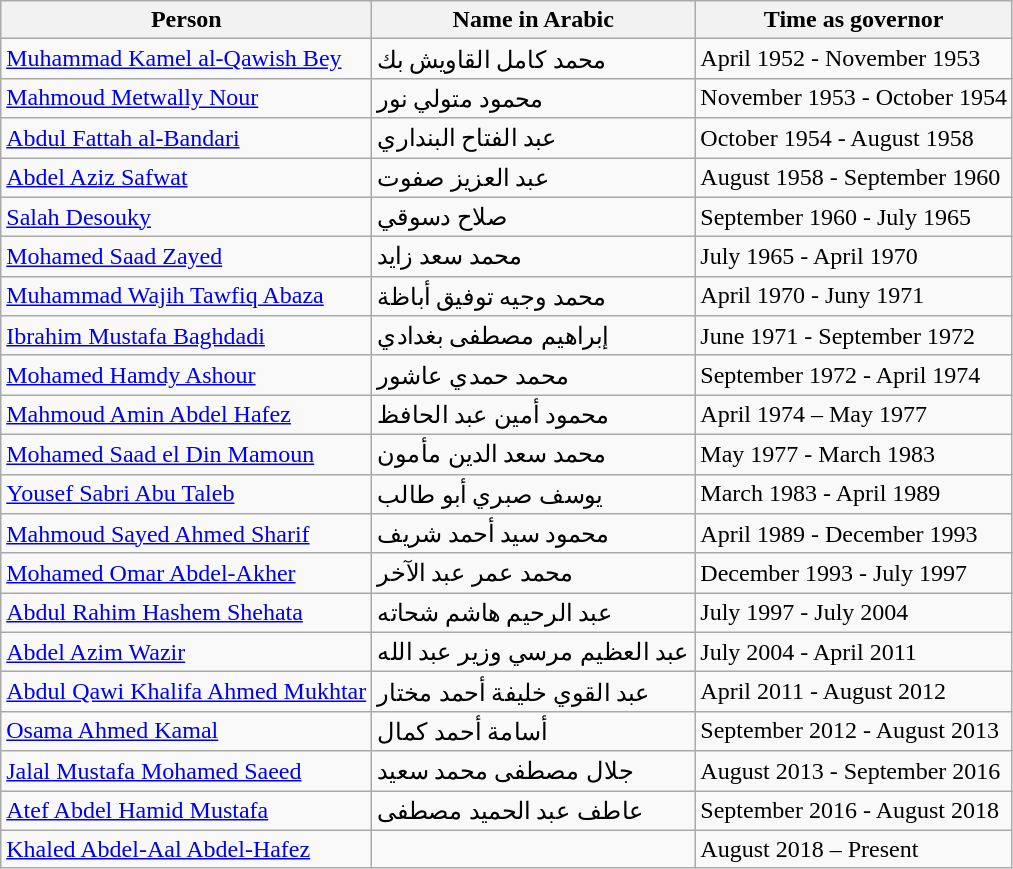<table class="wikitable">
<tr>
<th>Person</th>
<th>Name in Arabic</th>
<th>Time as governor</th>
</tr>
<tr>
<td><a href='#'>Muhammad Kamel al-Qawish Bey</a></td>
<td>محمد كامل القاويش بك</td>
<td>April 1952 - November 1953</td>
</tr>
<tr>
<td><a href='#'>Mahmoud Metwally Nour</a></td>
<td>محمود متولي نور</td>
<td>November 1953 - October 1954</td>
</tr>
<tr>
<td><a href='#'>Abdul Fattah al-Bandari</a></td>
<td>عبد الفتاح البنداري</td>
<td>October 1954 - August 1958</td>
</tr>
<tr>
<td><a href='#'>Abdel Aziz Safwat</a></td>
<td>عبد العزيز صفوت</td>
<td>August 1958 - September 1960</td>
</tr>
<tr>
<td><a href='#'>Salah Desouky</a></td>
<td>صلاح دسوقي</td>
<td>September 1960 - July 1965</td>
</tr>
<tr>
<td><a href='#'>Mohamed Saad Zayed</a></td>
<td>محمد سعد زايد</td>
<td>July 1965 - April 1970</td>
</tr>
<tr>
<td><a href='#'>Muhammad Wajih Tawfiq Abaza</a></td>
<td>محمد وجيه توفيق أباظة</td>
<td>April 1970 - Juny 1971</td>
</tr>
<tr>
<td><a href='#'>Ibrahim Mustafa Baghdadi</a></td>
<td>إبراهيم مصطفى بغدادي</td>
<td>June 1971 - September 1972</td>
</tr>
<tr>
<td><a href='#'>Mohamed Hamdy Ashour</a></td>
<td>محمد حمدي عاشور</td>
<td>September 1972 - April 1974</td>
</tr>
<tr>
<td><a href='#'>Mahmoud Amin Abdel Hafez</a></td>
<td>محمود أمين عبد الحافظ</td>
<td>April 1974 – May 1977</td>
</tr>
<tr>
<td><a href='#'>Mohamed Saad el Din Mamoun</a></td>
<td>محمد سعد الدين مأمون</td>
<td>May 1977 - March 1983</td>
</tr>
<tr>
<td><a href='#'>Yousef Sabri Abu Taleb</a></td>
<td>يوسف صبري أبو طالب</td>
<td>March 1983 - April 1989</td>
</tr>
<tr>
<td><a href='#'>Mahmoud Sayed Ahmed Sharif</a></td>
<td>محمود سيد أحمد شريف</td>
<td>April 1989 - December 1993</td>
</tr>
<tr>
<td><a href='#'>Mohamed Omar Abdel-Akher</a></td>
<td>محمد عمر عبد الآخر</td>
<td>December 1993 - July 1997</td>
</tr>
<tr>
<td><a href='#'>Abdul Rahim Hashem Shehata</a></td>
<td>عبد الرحيم هاشم شحاته</td>
<td>July 1997 - July 2004</td>
</tr>
<tr>
<td><a href='#'>Abdel Azim Wazir</a></td>
<td>عبد العظيم مرسي وزير عبد الله</td>
<td>July 2004 - April 2011</td>
</tr>
<tr>
<td><a href='#'>Abdul Qawi Khalifa Ahmed Mukhtar</a></td>
<td>عبد القوي خليفة أحمد مختار</td>
<td>April 2011 - August 2012</td>
</tr>
<tr>
<td><a href='#'>Osama Ahmed Kamal</a></td>
<td>أسامة أحمد كمال</td>
<td>September 2012 - August 2013</td>
</tr>
<tr>
<td><a href='#'>Jalal Mustafa Mohamed Saeed</a></td>
<td>جلال مصطفى محمد سعيد</td>
<td>August 2013 - September 2016</td>
</tr>
<tr>
<td><a href='#'>Atef Abdel Hamid Mustafa</a></td>
<td>عاطف عبد الحميد مصطفى</td>
<td>September 2016 - August 2018</td>
</tr>
<tr>
<td><a href='#'>Khaled Abdel-Aal Abdel-Hafez</a></td>
<td></td>
<td>August 2018 – Present</td>
</tr>
</table>
